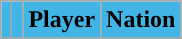<table class="wikitable sortable">
<tr>
<th style="background:#41B6E6; color:#000; "></th>
<th style="background:#41B6E6; color:#000; "></th>
<th style="background:#41B6E6; color:#000; ">Player</th>
<th style="background:#41B6E6; color:#000; ">Nation</th>
</tr>
<tr>
</tr>
</table>
